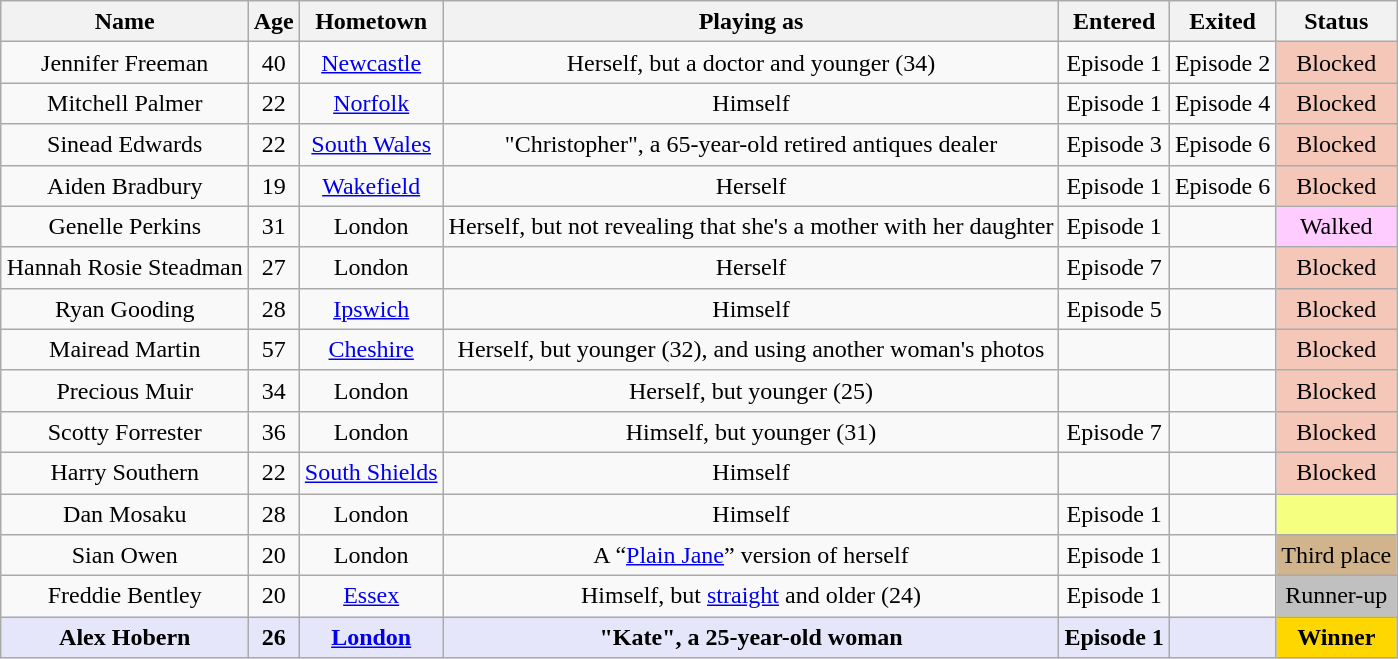<table class="wikitable sortable" style="text-align:center; line-height:20px; width:auto; margin:auto;" >
<tr>
<th>Name</th>
<th>Age</th>
<th>Hometown</th>
<th>Playing as</th>
<th>Entered</th>
<th>Exited</th>
<th>Status</th>
</tr>
<tr>
<td>Jennifer Freeman</td>
<td>40</td>
<td><a href='#'>Newcastle</a></td>
<td>Herself, but a doctor and younger (34)</td>
<td>Episode 1</td>
<td>Episode 2</td>
<td style="background:#f4c7b8;">Blocked</td>
</tr>
<tr>
<td>Mitchell Palmer</td>
<td>22</td>
<td><a href='#'>Norfolk</a></td>
<td>Himself</td>
<td>Episode 1</td>
<td>Episode 4</td>
<td style="background:#f4c7b8;">Blocked</td>
</tr>
<tr>
<td>Sinead Edwards</td>
<td>22</td>
<td><a href='#'>South Wales</a></td>
<td>"Christopher", a 65-year-old retired antiques dealer</td>
<td>Episode 3</td>
<td>Episode 6</td>
<td style="background:#f4c7b8;">Blocked</td>
</tr>
<tr>
<td>Aiden Bradbury</td>
<td>19</td>
<td><a href='#'>Wakefield</a></td>
<td>Herself</td>
<td>Episode 1</td>
<td>Episode 6</td>
<td style="background:#f4c7b8;">Blocked</td>
</tr>
<tr>
<td>Genelle Perkins</td>
<td>31</td>
<td>London</td>
<td>Herself, but not revealing that she's a mother with her daughter</td>
<td>Episode 1</td>
<td></td>
<td style="background:#FCF;">Walked</td>
</tr>
<tr>
<td>Hannah Rosie Steadman</td>
<td>27</td>
<td>London</td>
<td>Herself</td>
<td>Episode 7</td>
<td></td>
<td style="background:#f4c7b8;">Blocked</td>
</tr>
<tr>
<td>Ryan Gooding</td>
<td>28</td>
<td><a href='#'>Ipswich</a></td>
<td>Himself</td>
<td>Episode 5</td>
<td></td>
<td style="background:#f4c7b8;">Blocked</td>
</tr>
<tr>
<td>Mairead Martin</td>
<td>57</td>
<td><a href='#'>Cheshire</a></td>
<td>Herself, but younger (32), and using another woman's photos</td>
<td></td>
<td></td>
<td style="background:#f4c7b8;">Blocked</td>
</tr>
<tr>
<td>Precious Muir</td>
<td>34</td>
<td>London</td>
<td>Herself, but younger (25)</td>
<td></td>
<td></td>
<td style="background:#f4c7b8;">Blocked</td>
</tr>
<tr>
<td>Scotty Forrester</td>
<td>36</td>
<td>London</td>
<td>Himself, but younger (31)</td>
<td>Episode 7</td>
<td></td>
<td style="background:#f4c7b8;">Blocked</td>
</tr>
<tr>
<td>Harry Southern</td>
<td>22</td>
<td><a href='#'>South Shields</a></td>
<td>Himself</td>
<td></td>
<td></td>
<td style="background:#f4c7b8;">Blocked</td>
</tr>
<tr>
<td>Dan Mosaku</td>
<td>28</td>
<td>London</td>
<td>Himself</td>
<td>Episode 1</td>
<td></td>
<td style="background:#F5FF80;"></td>
</tr>
<tr>
<td>Sian Owen</td>
<td>20</td>
<td>London</td>
<td>A “<a href='#'>Plain Jane</a>” version of herself</td>
<td>Episode 1</td>
<td></td>
<td style="background:tan;">Third place</td>
</tr>
<tr>
<td>Freddie Bentley</td>
<td>20</td>
<td><a href='#'>Essex</a></td>
<td>Himself, but <a href='#'>straight</a> and older (24)</td>
<td>Episode 1</td>
<td></td>
<td style="background:silver;">Runner-up</td>
</tr>
<tr style="background:lavender;">
<td><strong>Alex Hobern</strong></td>
<td><strong>26</strong></td>
<td><strong><a href='#'>London</a></strong></td>
<td><strong>"Kate", a 25-year-old woman</strong></td>
<td><strong>Episode 1</strong></td>
<td><strong></strong></td>
<td style="background:gold;"><strong>Winner</strong></td>
</tr>
</table>
